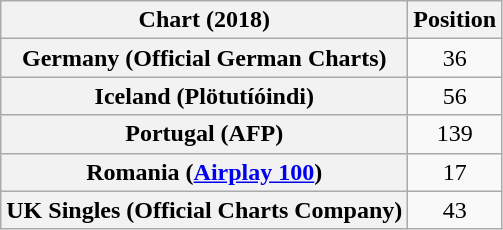<table class="wikitable sortable plainrowheaders" style="text-align:center">
<tr>
<th scope="col">Chart (2018)</th>
<th scope="col">Position</th>
</tr>
<tr>
<th scope="row">Germany (Official German Charts)</th>
<td>36</td>
</tr>
<tr>
<th scope="row">Iceland (Plötutíóindi)</th>
<td>56</td>
</tr>
<tr>
<th scope="row">Portugal (AFP)</th>
<td>139</td>
</tr>
<tr>
<th scope="row">Romania (<a href='#'>Airplay 100</a>)</th>
<td>17</td>
</tr>
<tr>
<th scope="row">UK Singles (Official Charts Company)</th>
<td>43</td>
</tr>
</table>
